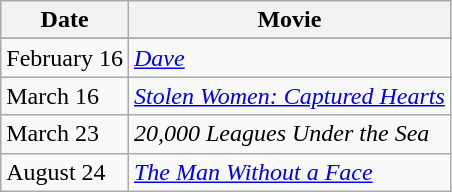<table class="wikitable plainrowheaders">
<tr>
<th scope="col">Date</th>
<th scope="col">Movie</th>
</tr>
<tr>
</tr>
<tr>
<td>February 16</td>
<td><em><a href='#'>Dave</a></em></td>
</tr>
<tr>
<td>March 16</td>
<td><em><a href='#'>Stolen Women: Captured Hearts</a></em></td>
</tr>
<tr>
<td>March 23</td>
<td><em>20,000 Leagues Under the Sea</em></td>
</tr>
<tr>
<td>August 24</td>
<td><em><a href='#'>The Man Without a Face</a></em></td>
</tr>
</table>
